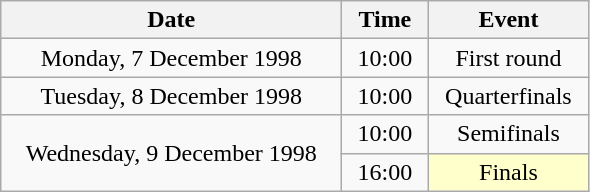<table class = "wikitable" style="text-align:center;">
<tr>
<th width=220>Date</th>
<th width=50>Time</th>
<th width=100>Event</th>
</tr>
<tr>
<td>Monday, 7 December 1998</td>
<td>10:00</td>
<td>First round</td>
</tr>
<tr>
<td>Tuesday, 8 December 1998</td>
<td>10:00</td>
<td>Quarterfinals</td>
</tr>
<tr>
<td rowspan=2>Wednesday, 9 December 1998</td>
<td>10:00</td>
<td>Semifinals</td>
</tr>
<tr>
<td>16:00</td>
<td bgcolor=ffffcc>Finals</td>
</tr>
</table>
